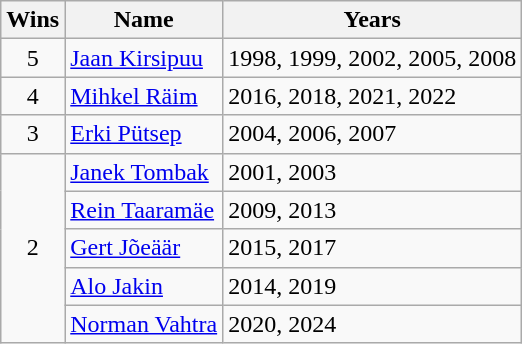<table class="wikitable">
<tr>
<th>Wins</th>
<th>Name</th>
<th>Years</th>
</tr>
<tr>
<td align=center>5</td>
<td><a href='#'>Jaan Kirsipuu</a></td>
<td align=left>1998, 1999, 2002, 2005, 2008</td>
</tr>
<tr>
<td align=center>4</td>
<td><a href='#'>Mihkel Räim</a></td>
<td align=left>2016, 2018, 2021, 2022</td>
</tr>
<tr>
<td align=center>3</td>
<td><a href='#'>Erki Pütsep</a></td>
<td align=left>2004, 2006, 2007</td>
</tr>
<tr>
<td align=center rowspan=5>2</td>
<td><a href='#'>Janek Tombak</a></td>
<td align=left>2001, 2003</td>
</tr>
<tr>
<td><a href='#'>Rein Taaramäe</a></td>
<td align=left>2009, 2013</td>
</tr>
<tr>
<td><a href='#'>Gert Jõeäär</a></td>
<td align=left>2015, 2017</td>
</tr>
<tr>
<td><a href='#'>Alo Jakin</a></td>
<td align=left>2014, 2019</td>
</tr>
<tr>
<td><a href='#'>Norman Vahtra</a></td>
<td align=left>2020, 2024</td>
</tr>
</table>
